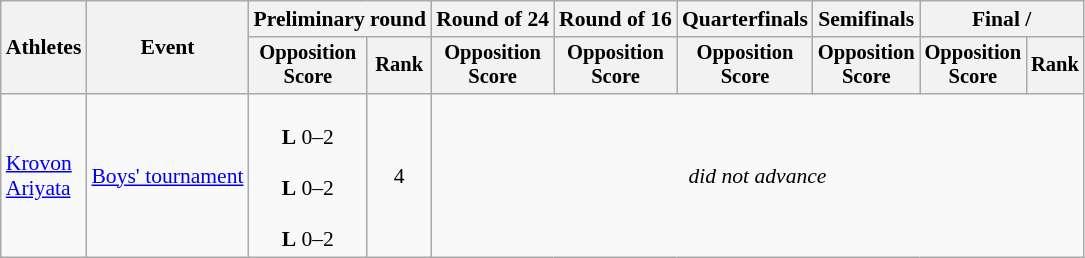<table class=wikitable style="font-size:90%">
<tr>
<th rowspan=2>Athletes</th>
<th rowspan=2>Event</th>
<th colspan=2>Preliminary round</th>
<th>Round of 24</th>
<th>Round of 16</th>
<th>Quarterfinals</th>
<th>Semifinals</th>
<th colspan=2>Final / </th>
</tr>
<tr style="font-size:95%">
<th>Opposition<br>Score</th>
<th>Rank</th>
<th>Opposition<br>Score</th>
<th>Opposition<br>Score</th>
<th>Opposition<br>Score</th>
<th>Opposition<br>Score</th>
<th>Opposition<br>Score</th>
<th>Rank</th>
</tr>
<tr align=center>
<td align=left><a href='#'>Krovon</a><br><a href='#'>Ariyata</a></td>
<td align=left><a href='#'>Boys' tournament</a></td>
<td><br> <strong>L</strong> 0–2<br><br> <strong>L</strong> 0–2<br><br> <strong>L</strong> 0–2</td>
<td>4</td>
<td colspan=6><em>did not advance</em></td>
</tr>
</table>
